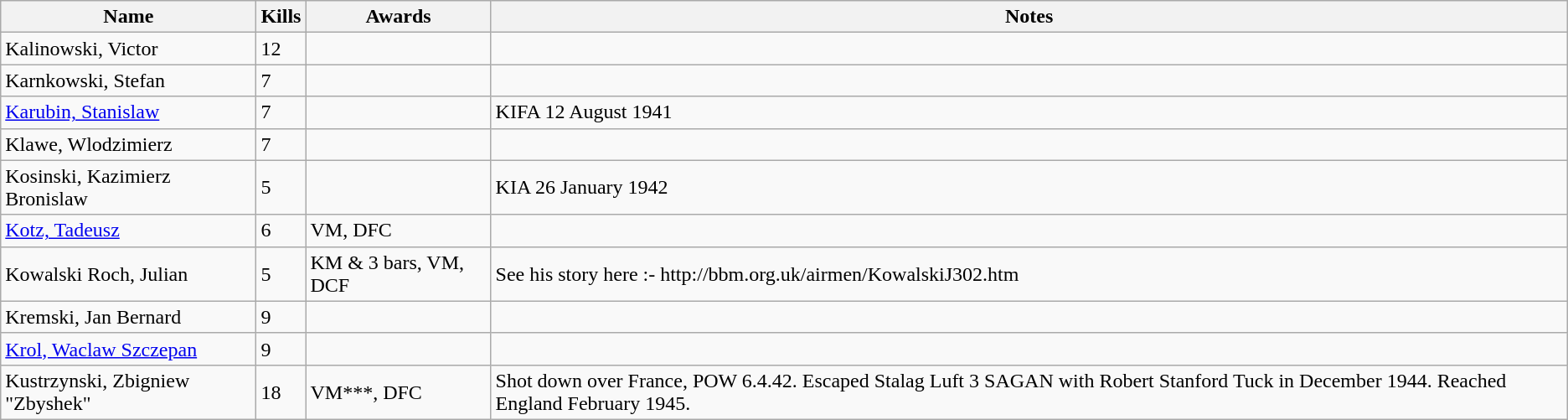<table class=wikitable>
<tr>
<th>Name</th>
<th>Kills</th>
<th>Awards</th>
<th>Notes</th>
</tr>
<tr>
<td>Kalinowski, Victor</td>
<td>12</td>
<td></td>
<td></td>
</tr>
<tr>
<td>Karnkowski, Stefan</td>
<td>7</td>
<td></td>
<td></td>
</tr>
<tr>
<td><a href='#'>Karubin, Stanislaw</a></td>
<td>7</td>
<td></td>
<td>KIFA 12 August 1941</td>
</tr>
<tr>
<td>Klawe, Wlodzimierz</td>
<td>7</td>
<td></td>
<td></td>
</tr>
<tr>
<td>Kosinski, Kazimierz Bronislaw</td>
<td>5</td>
<td></td>
<td>KIA 26 January 1942</td>
</tr>
<tr>
<td><a href='#'>Kotz, Tadeusz</a></td>
<td>6</td>
<td>VM, DFC</td>
<td></td>
</tr>
<tr>
<td>Kowalski Roch, Julian</td>
<td>5</td>
<td>KM & 3 bars, VM, DCF</td>
<td>See his story here :- http://bbm.org.uk/airmen/KowalskiJ302.htm</td>
</tr>
<tr>
<td>Kremski, Jan Bernard</td>
<td>9</td>
<td></td>
<td></td>
</tr>
<tr>
<td><a href='#'>Krol, Waclaw Szczepan</a></td>
<td>9</td>
<td></td>
<td></td>
</tr>
<tr>
<td>Kustrzynski, Zbigniew "Zbyshek"</td>
<td>18</td>
<td>VM***, DFC</td>
<td>Shot down over France, POW 6.4.42. Escaped Stalag Luft 3 SAGAN with Robert Stanford Tuck in December 1944. Reached England February 1945.</td>
</tr>
</table>
